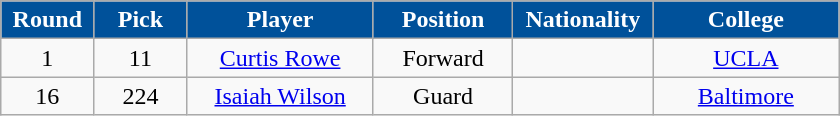<table class="wikitable sortable sortable">
<tr>
<th style="background:#00519a; color:white" width="10%">Round</th>
<th style="background:#00519a; color:white" width="10%">Pick</th>
<th style="background:#00519a; color:white" width="20%">Player</th>
<th style="background:#00519a; color:white" width="15%">Position</th>
<th style="background:#00519a; color:white" width="15%">Nationality</th>
<th style="background:#00519a; color:white" width="20%">College</th>
</tr>
<tr style="text-align: center">
<td>1</td>
<td>11</td>
<td><a href='#'>Curtis Rowe</a></td>
<td>Forward</td>
<td></td>
<td><a href='#'>UCLA</a></td>
</tr>
<tr style="text-align: center">
<td>16</td>
<td>224</td>
<td><a href='#'>Isaiah Wilson</a></td>
<td>Guard</td>
<td></td>
<td><a href='#'>Baltimore</a></td>
</tr>
</table>
